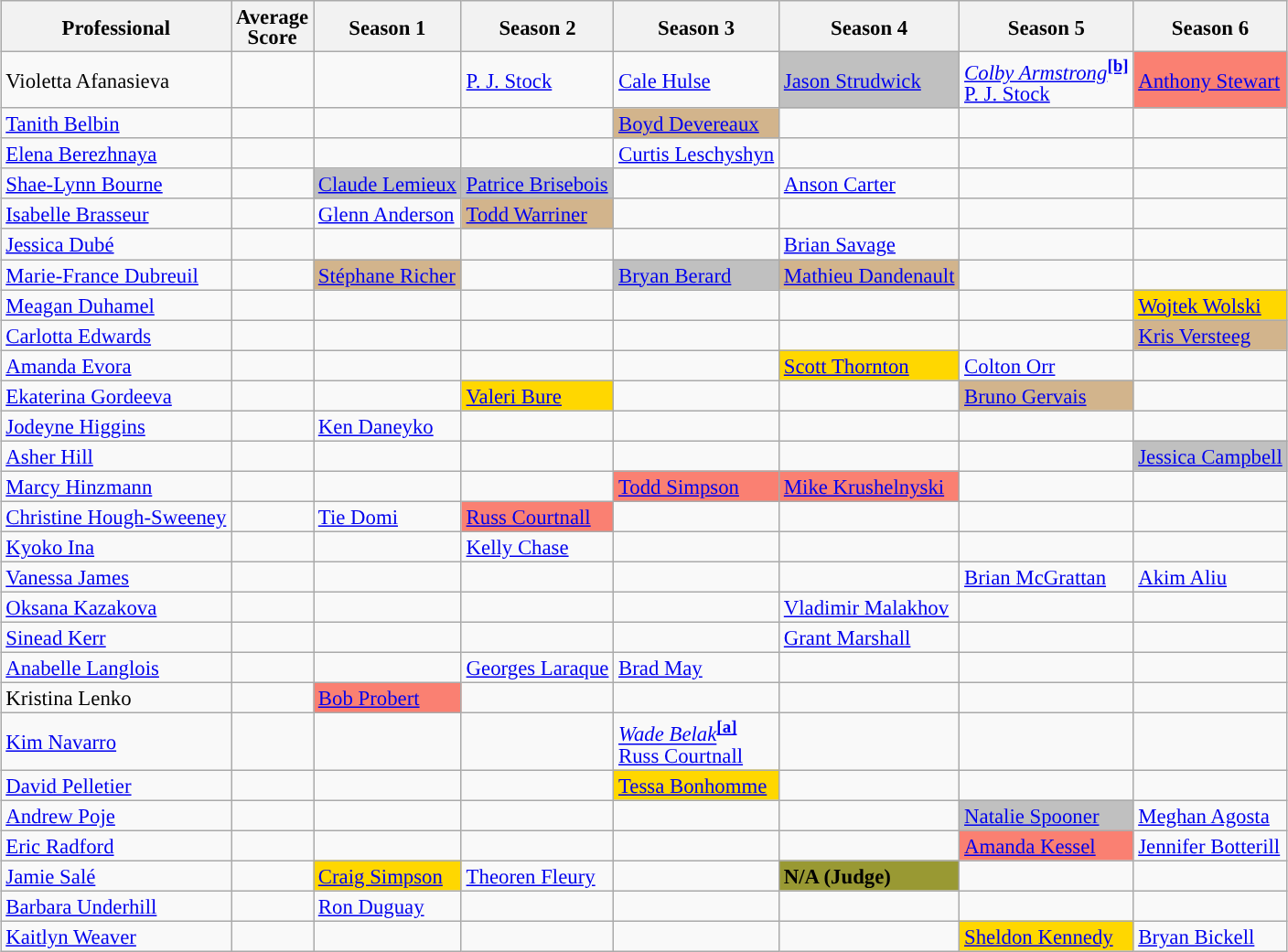<table class="wikitable sortable" style="margin:auto; font-size:95%; line-height:15px;">
<tr>
<th>Professional</th>
<th>Average<br>Score</th>
<th>Season 1</th>
<th>Season 2</th>
<th>Season 3</th>
<th>Season 4</th>
<th>Season 5</th>
<th>Season 6</th>
</tr>
<tr>
<td> Violetta Afanasieva</td>
<td></td>
<td></td>
<td><a href='#'>P. J. Stock</a></td>
<td><a href='#'>Cale Hulse</a></td>
<td style="background: silver;"><a href='#'>Jason Strudwick</a></td>
<td><em><a href='#'>Colby Armstrong</a></em><sup><span></span><a href='#'><strong>[b]</strong></a></sup><br><a href='#'>P. J. Stock</a></td>
<td style="background: #FA8072;"><a href='#'>Anthony Stewart</a></td>
</tr>
<tr>
<td> <a href='#'>Tanith Belbin</a></td>
<td></td>
<td></td>
<td></td>
<td style="background: tan;"><a href='#'>Boyd Devereaux</a></td>
<td></td>
<td></td>
<td></td>
</tr>
<tr>
<td> <a href='#'>Elena Berezhnaya</a></td>
<td></td>
<td></td>
<td></td>
<td><a href='#'>Curtis Leschyshyn</a></td>
<td></td>
<td></td>
<td></td>
</tr>
<tr>
<td> <a href='#'>Shae-Lynn Bourne</a></td>
<td></td>
<td style="background: silver;"><a href='#'>Claude Lemieux</a></td>
<td style="background: silver;"><a href='#'>Patrice Brisebois</a></td>
<td></td>
<td><a href='#'>Anson Carter</a></td>
<td></td>
<td></td>
</tr>
<tr>
<td> <a href='#'>Isabelle Brasseur</a></td>
<td></td>
<td><a href='#'>Glenn Anderson</a></td>
<td style="background: tan;"><a href='#'>Todd Warriner</a></td>
<td></td>
<td></td>
<td></td>
<td></td>
</tr>
<tr>
<td> <a href='#'>Jessica Dubé</a></td>
<td></td>
<td></td>
<td></td>
<td></td>
<td><a href='#'>Brian Savage</a></td>
<td></td>
<td></td>
</tr>
<tr>
<td> <a href='#'>Marie-France Dubreuil</a></td>
<td></td>
<td style="background: tan;"><a href='#'>Stéphane Richer</a></td>
<td></td>
<td style="background: silver;"><a href='#'>Bryan Berard</a></td>
<td style="background: tan;"><a href='#'>Mathieu Dandenault</a></td>
<td></td>
<td></td>
</tr>
<tr>
<td> <a href='#'>Meagan Duhamel</a></td>
<td></td>
<td></td>
<td></td>
<td></td>
<td></td>
<td></td>
<td style="background: gold;"><a href='#'>Wojtek Wolski</a></td>
</tr>
<tr>
<td> <a href='#'>Carlotta Edwards</a></td>
<td></td>
<td></td>
<td></td>
<td></td>
<td></td>
<td></td>
<td style="background: tan;"><a href='#'>Kris Versteeg</a></td>
</tr>
<tr>
<td> <a href='#'>Amanda Evora</a></td>
<td></td>
<td></td>
<td></td>
<td></td>
<td style="background: gold;"><a href='#'>Scott Thornton</a></td>
<td><a href='#'>Colton Orr</a></td>
<td></td>
</tr>
<tr>
<td> <a href='#'>Ekaterina Gordeeva</a></td>
<td></td>
<td></td>
<td style="background: gold;"><a href='#'>Valeri Bure</a></td>
<td></td>
<td></td>
<td bgcolor="tan"><a href='#'>Bruno Gervais</a></td>
<td></td>
</tr>
<tr>
<td> <a href='#'>Jodeyne Higgins</a></td>
<td></td>
<td><a href='#'>Ken Daneyko</a></td>
<td></td>
<td></td>
<td></td>
<td></td>
<td></td>
</tr>
<tr>
<td> <a href='#'>Asher Hill</a></td>
<td></td>
<td></td>
<td></td>
<td></td>
<td></td>
<td></td>
<td style="background: silver;"><a href='#'>Jessica Campbell</a></td>
</tr>
<tr>
<td> <a href='#'>Marcy Hinzmann</a></td>
<td></td>
<td></td>
<td></td>
<td style="background: #FA8072;"><a href='#'>Todd Simpson</a></td>
<td style="background: #FA8072;"><a href='#'>Mike Krushelnyski</a></td>
<td></td>
<td></td>
</tr>
<tr>
<td> <a href='#'>Christine Hough-Sweeney</a></td>
<td></td>
<td><a href='#'>Tie Domi</a></td>
<td style="background: #FA8072;"><a href='#'>Russ Courtnall</a></td>
<td></td>
<td></td>
<td></td>
<td></td>
</tr>
<tr>
<td> <a href='#'>Kyoko Ina</a></td>
<td></td>
<td></td>
<td><a href='#'>Kelly Chase</a></td>
<td></td>
<td></td>
<td></td>
<td></td>
</tr>
<tr>
<td> <a href='#'>Vanessa James</a></td>
<td></td>
<td></td>
<td></td>
<td></td>
<td></td>
<td><a href='#'>Brian McGrattan</a></td>
<td><a href='#'>Akim Aliu</a></td>
</tr>
<tr>
<td> <a href='#'>Oksana Kazakova</a></td>
<td></td>
<td></td>
<td></td>
<td></td>
<td><a href='#'>Vladimir Malakhov</a></td>
<td></td>
<td></td>
</tr>
<tr>
<td> <a href='#'>Sinead Kerr</a></td>
<td></td>
<td></td>
<td></td>
<td></td>
<td><a href='#'>Grant Marshall</a></td>
<td></td>
<td></td>
</tr>
<tr>
<td> <a href='#'>Anabelle Langlois</a></td>
<td></td>
<td></td>
<td><a href='#'>Georges Laraque</a></td>
<td><a href='#'>Brad May</a></td>
<td></td>
<td></td>
<td></td>
</tr>
<tr>
<td> Kristina Lenko</td>
<td></td>
<td style="background: #FA8072;"><a href='#'>Bob Probert</a></td>
<td></td>
<td></td>
<td></td>
<td></td>
<td></td>
</tr>
<tr>
<td> <a href='#'>Kim Navarro</a></td>
<td></td>
<td></td>
<td></td>
<td><em><a href='#'>Wade Belak</a></em><sup><span></span><a href='#'><strong>[a]</strong></a></sup><br><a href='#'>Russ Courtnall</a></td>
<td></td>
<td></td>
<td></td>
</tr>
<tr>
<td> <a href='#'>David Pelletier</a></td>
<td></td>
<td></td>
<td></td>
<td style="background: gold;"><a href='#'>Tessa Bonhomme</a></td>
<td></td>
<td></td>
<td></td>
</tr>
<tr>
<td> <a href='#'>Andrew Poje</a></td>
<td></td>
<td></td>
<td></td>
<td></td>
<td></td>
<td bgcolor="silver"><a href='#'>Natalie Spooner</a></td>
<td><a href='#'>Meghan Agosta</a></td>
</tr>
<tr>
<td> <a href='#'>Eric Radford</a></td>
<td></td>
<td></td>
<td></td>
<td></td>
<td></td>
<td style="background: #FA8072;”"><a href='#'>Amanda Kessel</a></td>
<td><a href='#'>Jennifer Botterill</a></td>
</tr>
<tr>
<td> <a href='#'>Jamie Salé</a></td>
<td></td>
<td style="background: gold;"><a href='#'>Craig Simpson</a></td>
<td><a href='#'>Theoren Fleury</a></td>
<td></td>
<td style="background: #999933;"><strong>N/A (Judge)</strong></td>
<td></td>
<td></td>
</tr>
<tr>
<td> <a href='#'>Barbara Underhill</a></td>
<td></td>
<td><a href='#'>Ron Duguay</a></td>
<td></td>
<td></td>
<td></td>
<td></td>
<td></td>
</tr>
<tr>
<td> <a href='#'>Kaitlyn Weaver</a></td>
<td></td>
<td></td>
<td></td>
<td></td>
<td></td>
<td bgcolor="gold"><a href='#'>Sheldon Kennedy</a></td>
<td><a href='#'>Bryan Bickell</a></td>
</tr>
</table>
